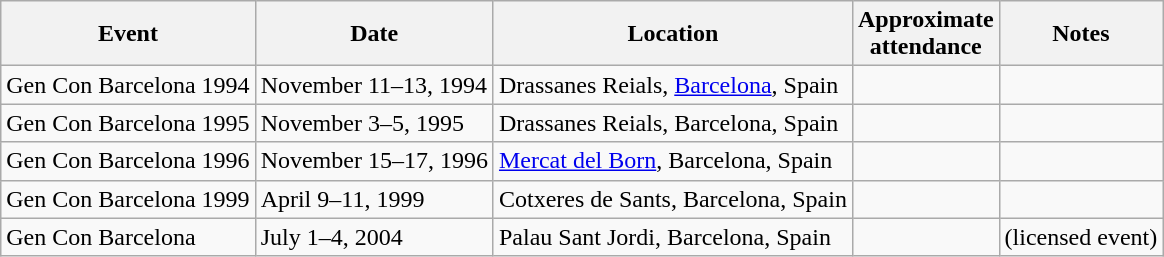<table class="wikitable">
<tr>
<th>Event</th>
<th>Date</th>
<th>Location</th>
<th>Approximate<br>attendance</th>
<th>Notes</th>
</tr>
<tr>
<td>Gen Con Barcelona 1994</td>
<td>November 11–13, 1994</td>
<td>Drassanes Reials, <a href='#'>Barcelona</a>, Spain</td>
<td></td>
<td></td>
</tr>
<tr>
<td>Gen Con Barcelona 1995</td>
<td>November 3–5, 1995</td>
<td>Drassanes Reials, Barcelona, Spain</td>
<td></td>
<td></td>
</tr>
<tr>
<td>Gen Con Barcelona 1996</td>
<td>November 15–17, 1996</td>
<td><a href='#'>Mercat del Born</a>, Barcelona, Spain</td>
<td></td>
<td></td>
</tr>
<tr>
<td>Gen Con Barcelona 1999</td>
<td>April 9–11, 1999</td>
<td>Cotxeres de Sants, Barcelona, Spain</td>
<td></td>
<td></td>
</tr>
<tr>
<td>Gen Con Barcelona</td>
<td>July 1–4, 2004</td>
<td>Palau Sant Jordi, Barcelona, Spain</td>
<td></td>
<td>(licensed event)</td>
</tr>
</table>
